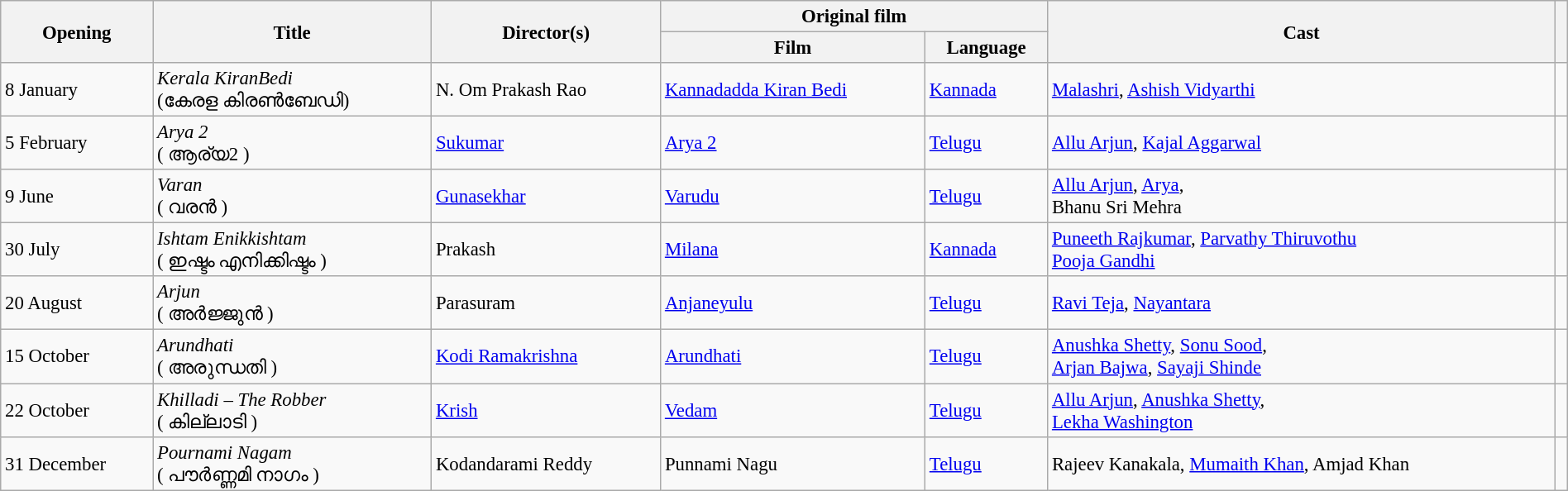<table class="wikitable sortable"  style="width:100%; font-size:95%;">
<tr>
<th scope="col" rowspan="2">Opening</th>
<th scope="col" rowspan="2">Title</th>
<th scope="col" rowspan="2">Director(s)</th>
<th scope="col" colspan="2">Original film</th>
<th scope="col" rowspan="2">Cast</th>
<th scope="col" rowspan="2" class="unsortable"></th>
</tr>
<tr>
<th scope="col">Film</th>
<th scope="col">Language</th>
</tr>
<tr>
<td>8 January</td>
<td><em>Kerala KiranBedi</em><br>(കേരള കിരൺബേഡി)</td>
<td>N. Om Prakash Rao</td>
<td><a href='#'>Kannadadda Kiran Bedi</a></td>
<td><a href='#'>Kannada</a></td>
<td><a href='#'>Malashri</a>, <a href='#'>Ashish Vidyarthi</a></td>
<td></td>
</tr>
<tr>
<td>5 February</td>
<td><em>Arya 2</em><br>( ആര്യ2 )</td>
<td><a href='#'>Sukumar</a></td>
<td><a href='#'>Arya 2</a></td>
<td><a href='#'>Telugu</a></td>
<td><a href='#'>Allu Arjun</a>, <a href='#'>Kajal Aggarwal</a></td>
<td></td>
</tr>
<tr>
<td>9 June</td>
<td><em>Varan</em><br>( വരൻ )</td>
<td><a href='#'>Gunasekhar</a></td>
<td><a href='#'>Varudu</a></td>
<td><a href='#'>Telugu</a></td>
<td><a href='#'>Allu Arjun</a>, <a href='#'>Arya</a>, <br>Bhanu Sri Mehra</td>
<td></td>
</tr>
<tr>
<td>30 July</td>
<td><em>Ishtam Enikkishtam</em><br>( ഇഷ്ടം എനിക്കിഷ്ടം )</td>
<td>Prakash</td>
<td><a href='#'>Milana</a></td>
<td><a href='#'>Kannada</a></td>
<td><a href='#'>Puneeth Rajkumar</a>, <a href='#'>Parvathy Thiruvothu</a><br> <a href='#'>Pooja Gandhi</a></td>
<td></td>
</tr>
<tr>
<td>20 August</td>
<td><em>Arjun</em><br>( അർജ്ജുൻ )</td>
<td>Parasuram</td>
<td><a href='#'>Anjaneyulu</a></td>
<td><a href='#'>Telugu</a></td>
<td><a href='#'>Ravi Teja</a>, <a href='#'>Nayantara</a></td>
<td></td>
</tr>
<tr>
<td>15 October</td>
<td><em>Arundhati</em><br>( അരുന്ധതി )</td>
<td><a href='#'>Kodi Ramakrishna</a></td>
<td><a href='#'>Arundhati</a></td>
<td><a href='#'>Telugu</a></td>
<td><a href='#'>Anushka Shetty</a>, <a href='#'>Sonu Sood</a>,<br> <a href='#'>Arjan Bajwa</a>, <a href='#'>Sayaji Shinde</a></td>
<td></td>
</tr>
<tr>
<td>22 October</td>
<td><em>Khilladi – The Robber</em><br>( കില്ലാടി )</td>
<td><a href='#'>Krish</a></td>
<td><a href='#'>Vedam</a></td>
<td><a href='#'>Telugu</a></td>
<td><a href='#'>Allu Arjun</a>, <a href='#'>Anushka Shetty</a>, <br><a href='#'>Lekha Washington</a></td>
<td></td>
</tr>
<tr>
<td>31 December</td>
<td><em>Pournami Nagam</em><br>( പൗർണ്ണമി നാഗം )</td>
<td>Kodandarami Reddy</td>
<td>Punnami Nagu</td>
<td><a href='#'>Telugu</a></td>
<td>Rajeev Kanakala, <a href='#'>Mumaith Khan</a>, Amjad Khan</td>
<td></td>
</tr>
</table>
